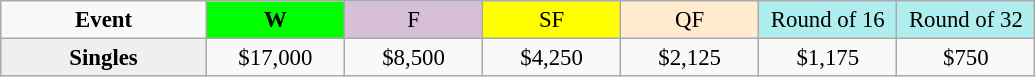<table class=wikitable style=font-size:95%;text-align:center>
<tr>
<td style="width:130px"><strong>Event</strong></td>
<td style="width:85px; background:lime"><strong>W</strong></td>
<td style="width:85px; background:thistle">F</td>
<td style="width:85px; background:#ffff00">SF</td>
<td style="width:85px; background:#ffebcd">QF</td>
<td style="width:85px; background:#afeeee">Round of 16</td>
<td style="width:85px; background:#afeeee">Round of 32</td>
</tr>
<tr>
<th style=background:#efefef>Singles</th>
<td>$17,000</td>
<td>$8,500</td>
<td>$4,250</td>
<td>$2,125</td>
<td>$1,175</td>
<td>$750</td>
</tr>
</table>
